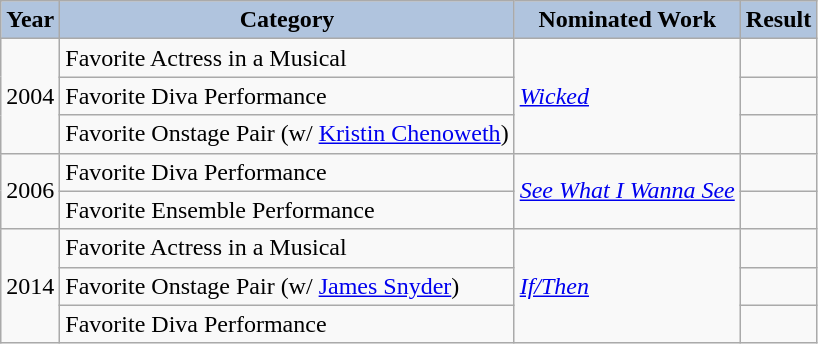<table class="wikitable">
<tr align="center">
<th style="background:#B0C4DE">Year</th>
<th style="background:#B0C4DE">Category</th>
<th style="background:#B0C4DE">Nominated Work</th>
<th style="background:#B0C4DE">Result</th>
</tr>
<tr>
<td rowspan="3">2004</td>
<td>Favorite Actress in a Musical</td>
<td rowspan="3"><em><a href='#'>Wicked</a></em></td>
<td></td>
</tr>
<tr>
<td>Favorite Diva Performance</td>
<td></td>
</tr>
<tr>
<td>Favorite Onstage Pair (w/ <a href='#'>Kristin Chenoweth</a>)</td>
<td></td>
</tr>
<tr>
<td rowspan="2">2006</td>
<td>Favorite Diva Performance</td>
<td rowspan="2"><em><a href='#'>See What I Wanna See</a></em></td>
<td></td>
</tr>
<tr>
<td>Favorite Ensemble Performance</td>
<td></td>
</tr>
<tr>
<td rowspan="3">2014</td>
<td>Favorite Actress in a Musical</td>
<td rowspan="3"><em><a href='#'>If/Then</a></em></td>
<td></td>
</tr>
<tr>
<td>Favorite Onstage Pair (w/ <a href='#'>James Snyder</a>)</td>
<td></td>
</tr>
<tr>
<td>Favorite Diva Performance</td>
<td></td>
</tr>
</table>
